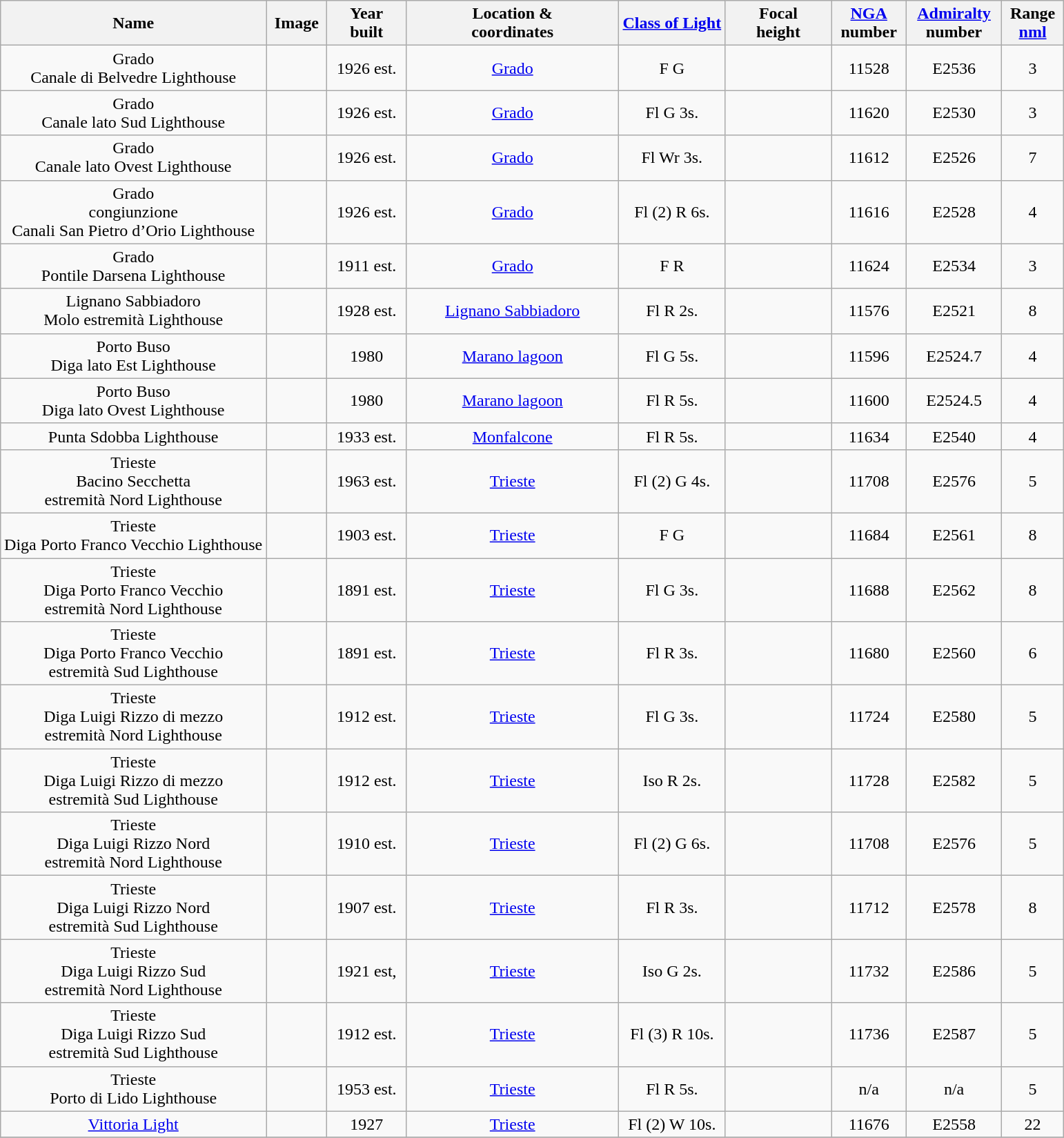<table class="wikitable sortable" style="margin:auto;text-align:center">
<tr>
<th width="25%">Name</th>
<th>Image</th>
<th>Year<br>built</th>
<th width="20%">Location &<br> coordinates</th>
<th width="10%"><a href='#'>Class of Light</a></th>
<th width="10%">Focal<br>height</th>
<th><a href='#'>NGA</a><br>number</th>
<th><a href='#'>Admiralty</a><br>number</th>
<th>Range<br><a href='#'>nml</a></th>
</tr>
<tr>
<td>Grado<br>Canale di Belvedre Lighthouse</td>
<td></td>
<td>1926 est.</td>
<td><a href='#'>Grado</a><br></td>
<td>F G</td>
<td></td>
<td>11528</td>
<td>E2536</td>
<td>3</td>
</tr>
<tr>
<td>Grado<br>Canale lato Sud Lighthouse</td>
<td></td>
<td>1926 est.</td>
<td><a href='#'>Grado</a><br></td>
<td>Fl G 3s.</td>
<td></td>
<td>11620</td>
<td>E2530</td>
<td>3</td>
</tr>
<tr>
<td>Grado<br>Canale lato Ovest Lighthouse</td>
<td></td>
<td>1926 est.</td>
<td><a href='#'>Grado</a><br></td>
<td>Fl Wr 3s.</td>
<td></td>
<td>11612</td>
<td>E2526</td>
<td>7</td>
</tr>
<tr>
<td>Grado<br>congiunzione<br> Canali San Pietro d’Orio Lighthouse</td>
<td></td>
<td>1926 est.</td>
<td><a href='#'>Grado</a><br></td>
<td>Fl (2) R 6s.</td>
<td></td>
<td>11616</td>
<td>E2528</td>
<td>4</td>
</tr>
<tr>
<td>Grado<br>Pontile Darsena Lighthouse</td>
<td></td>
<td>1911 est.</td>
<td><a href='#'>Grado</a><br></td>
<td>F R</td>
<td></td>
<td>11624</td>
<td>E2534</td>
<td>3</td>
</tr>
<tr>
<td>Lignano Sabbiadoro<br>Molo estremità Lighthouse</td>
<td></td>
<td>1928 est.</td>
<td><a href='#'>Lignano Sabbiadoro</a><br></td>
<td>Fl R 2s.</td>
<td></td>
<td>11576</td>
<td>E2521</td>
<td>8</td>
</tr>
<tr>
<td>Porto Buso<br>Diga lato Est Lighthouse</td>
<td></td>
<td>1980</td>
<td><a href='#'>Marano lagoon</a><br></td>
<td>Fl G 5s.</td>
<td></td>
<td>11596</td>
<td>E2524.7</td>
<td>4</td>
</tr>
<tr>
<td>Porto Buso<br>Diga lato Ovest Lighthouse</td>
<td></td>
<td>1980</td>
<td><a href='#'>Marano lagoon</a><br></td>
<td>Fl R 5s.</td>
<td></td>
<td>11600</td>
<td>E2524.5</td>
<td>4</td>
</tr>
<tr>
<td>Punta Sdobba Lighthouse</td>
<td></td>
<td>1933 est.</td>
<td><a href='#'>Monfalcone</a><br></td>
<td>Fl R 5s.</td>
<td></td>
<td>11634</td>
<td>E2540</td>
<td>4</td>
</tr>
<tr>
<td>Trieste<br>Bacino Secchetta<br> estremità Nord Lighthouse</td>
<td></td>
<td>1963 est.</td>
<td><a href='#'>Trieste</a><br></td>
<td>Fl (2) G 4s.</td>
<td></td>
<td>11708</td>
<td>E2576</td>
<td>5</td>
</tr>
<tr>
<td>Trieste<br>Diga Porto Franco Vecchio Lighthouse</td>
<td></td>
<td>1903 est.</td>
<td><a href='#'>Trieste</a><br></td>
<td>F G</td>
<td></td>
<td>11684</td>
<td>E2561</td>
<td>8</td>
</tr>
<tr>
<td>Trieste<br>Diga Porto Franco Vecchio<br>estremità Nord Lighthouse</td>
<td></td>
<td>1891 est.</td>
<td><a href='#'>Trieste</a><br></td>
<td>Fl G 3s.</td>
<td></td>
<td>11688</td>
<td>E2562</td>
<td>8</td>
</tr>
<tr>
<td>Trieste<br>Diga Porto Franco Vecchio<br>estremità Sud Lighthouse</td>
<td></td>
<td>1891 est.</td>
<td><a href='#'>Trieste</a><br></td>
<td>Fl R 3s.</td>
<td></td>
<td>11680</td>
<td>E2560</td>
<td>6</td>
</tr>
<tr>
<td>Trieste<br>Diga Luigi Rizzo di mezzo<br>estremità Nord Lighthouse</td>
<td></td>
<td>1912 est.</td>
<td><a href='#'>Trieste</a><br></td>
<td>Fl G 3s.</td>
<td></td>
<td>11724</td>
<td>E2580</td>
<td>5</td>
</tr>
<tr>
<td>Trieste<br>Diga Luigi Rizzo di mezzo<br>estremità Sud Lighthouse</td>
<td></td>
<td>1912 est.</td>
<td><a href='#'>Trieste</a><br></td>
<td>Iso R 2s.</td>
<td></td>
<td>11728</td>
<td>E2582</td>
<td>5</td>
</tr>
<tr>
<td>Trieste<br>Diga Luigi Rizzo Nord<br>estremità Nord Lighthouse</td>
<td></td>
<td>1910 est.</td>
<td><a href='#'>Trieste</a><br></td>
<td>Fl (2) G 6s.</td>
<td></td>
<td>11708</td>
<td>E2576</td>
<td>5</td>
</tr>
<tr>
<td>Trieste<br>Diga Luigi Rizzo Nord<br>estremità Sud Lighthouse</td>
<td></td>
<td>1907 est.</td>
<td><a href='#'>Trieste</a><br></td>
<td>Fl R 3s.</td>
<td></td>
<td>11712</td>
<td>E2578</td>
<td>8</td>
</tr>
<tr>
<td>Trieste<br>Diga Luigi Rizzo Sud<br>estremità Nord Lighthouse</td>
<td></td>
<td>1921 est,</td>
<td><a href='#'>Trieste</a><br></td>
<td>Iso G 2s.</td>
<td></td>
<td>11732</td>
<td>E2586</td>
<td>5</td>
</tr>
<tr>
<td>Trieste<br>Diga Luigi Rizzo Sud<br>estremità Sud Lighthouse</td>
<td></td>
<td>1912 est.</td>
<td><a href='#'>Trieste</a><br></td>
<td>Fl (3) R 10s.</td>
<td></td>
<td>11736</td>
<td>E2587</td>
<td>5</td>
</tr>
<tr>
<td>Trieste<br>Porto di Lido Lighthouse</td>
<td></td>
<td>1953 est.</td>
<td><a href='#'>Trieste</a><br></td>
<td>Fl R 5s.</td>
<td></td>
<td>n/a</td>
<td>n/a</td>
<td>5</td>
</tr>
<tr>
<td><a href='#'>Vittoria Light</a></td>
<td></td>
<td>1927</td>
<td><a href='#'>Trieste</a><br></td>
<td>Fl (2) W 10s.</td>
<td></td>
<td>11676</td>
<td>E2558</td>
<td>22</td>
</tr>
<tr>
</tr>
</table>
